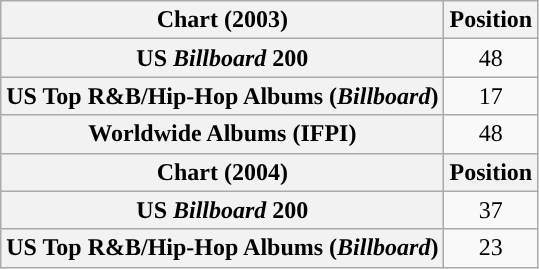<table class="wikitable sortable plainrowheaders">
<tr>
<th scope="col">Chart (2003)</th>
<th scope="col">Position</th>
</tr>
<tr>
<th scope="row">US <em>Billboard</em> 200</th>
<td style="text-align:center;">48</td>
</tr>
<tr>
<th scope="row">US Top R&B/Hip-Hop Albums (<em>Billboard</em>)</th>
<td style="text-align:center;">17</td>
</tr>
<tr>
<th scope="row">Worldwide Albums (IFPI)</th>
<td style="text-align:center;">48</td>
</tr>
<tr>
<th scope="col">Chart (2004)</th>
<th scope="col">Position</th>
</tr>
<tr>
<th scope="row">US <em>Billboard</em> 200</th>
<td style="text-align:center;">37</td>
</tr>
<tr>
<th scope="row">US Top R&B/Hip-Hop Albums (<em>Billboard</em>)</th>
<td style="text-align:center;">23</td>
</tr>
</table>
